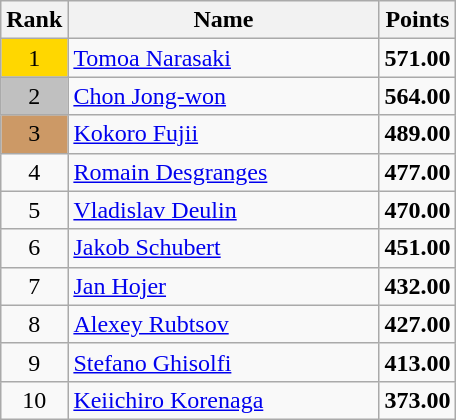<table class="wikitable" style="text-align:center">
<tr>
<th>Rank</th>
<th width="200">Name</th>
<th data-sort-type="number">Points</th>
</tr>
<tr>
<td style="background: gold">1</td>
<td align="left"> <a href='#'>Tomoa Narasaki</a></td>
<td><strong>571.00</strong></td>
</tr>
<tr>
<td style="background: silver">2</td>
<td align="left"> <a href='#'>Chon Jong-won</a></td>
<td><strong>564.00</strong></td>
</tr>
<tr>
<td style="background: #cc9966">3</td>
<td align="left"> <a href='#'>Kokoro Fujii</a></td>
<td><strong>489.00</strong></td>
</tr>
<tr>
<td>4</td>
<td align="left"> <a href='#'>Romain Desgranges</a></td>
<td><strong>477.00</strong></td>
</tr>
<tr>
<td>5</td>
<td align="left"> <a href='#'>Vladislav Deulin</a></td>
<td><strong>470.00</strong></td>
</tr>
<tr>
<td>6</td>
<td align="left"> <a href='#'>Jakob Schubert</a></td>
<td><strong>451.00</strong></td>
</tr>
<tr>
<td>7</td>
<td align="left"> <a href='#'>Jan Hojer</a></td>
<td><strong>432.00</strong></td>
</tr>
<tr>
<td>8</td>
<td align="left"> <a href='#'>Alexey Rubtsov</a></td>
<td><strong>427.00</strong></td>
</tr>
<tr>
<td>9</td>
<td align="left"> <a href='#'>Stefano Ghisolfi</a></td>
<td><strong>413.00</strong></td>
</tr>
<tr>
<td>10</td>
<td align="left"> <a href='#'>Keiichiro Korenaga</a></td>
<td><strong>373.00</strong></td>
</tr>
</table>
